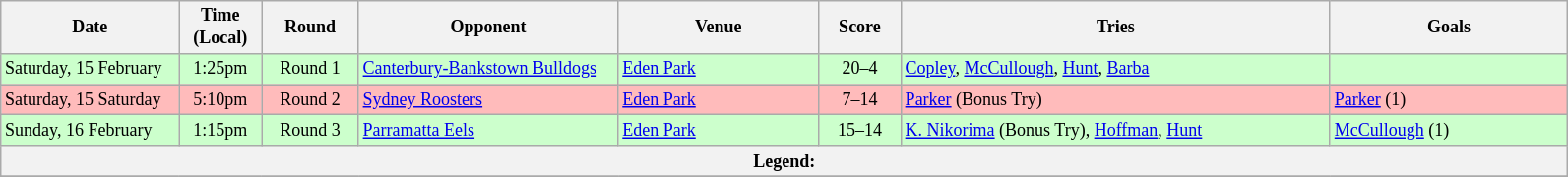<table class="wikitable" style="font-size:75%;">
<tr>
<th width="115">Date</th>
<th width="50">Time (Local)</th>
<th width="60">Round</th>
<th width="170">Opponent</th>
<th width="130">Venue</th>
<th width="50">Score</th>
<th width="285">Tries</th>
<th width="155">Goals</th>
</tr>
<tr bgcolor=#CCFFCC>
<td>Saturday, 15 February</td>
<td style="text-align:center;">1:25pm</td>
<td style="text-align:center;">Round 1</td>
<td> <a href='#'>Canterbury-Bankstown Bulldogs</a></td>
<td><a href='#'>Eden Park</a></td>
<td style="text-align:center;">20–4</td>
<td><a href='#'>Copley</a>, <a href='#'>McCullough</a>, <a href='#'>Hunt</a>, <a href='#'>Barba</a></td>
<td></td>
</tr>
<tr bgcolor=#FFBBBB>
<td>Saturday, 15 Saturday</td>
<td style="text-align:center;">5:10pm</td>
<td style="text-align:center;">Round 2</td>
<td> <a href='#'>Sydney Roosters</a></td>
<td><a href='#'>Eden Park</a></td>
<td style="text-align:center;">7–14</td>
<td><a href='#'>Parker</a> (Bonus Try)</td>
<td><a href='#'>Parker</a> (1)</td>
</tr>
<tr bgcolor=#CCFFCC>
<td>Sunday, 16 February</td>
<td style="text-align:center;">1:15pm</td>
<td style="text-align:center;">Round 3</td>
<td> <a href='#'>Parramatta Eels</a></td>
<td><a href='#'>Eden Park</a></td>
<td style="text-align:center;">15–14</td>
<td><a href='#'>K. Nikorima</a> (Bonus Try), <a href='#'>Hoffman</a>, <a href='#'>Hunt</a></td>
<td><a href='#'>McCullough</a> (1)</td>
</tr>
<tr>
<th colspan="12"><strong>Legend</strong>:  </th>
</tr>
<tr>
</tr>
</table>
